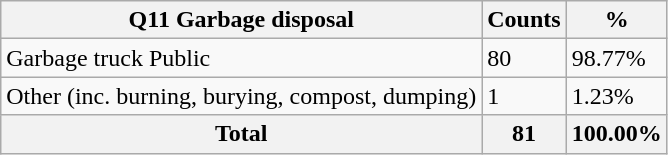<table class="wikitable sortable">
<tr>
<th>Q11 Garbage disposal</th>
<th>Counts</th>
<th>%</th>
</tr>
<tr>
<td>Garbage truck Public</td>
<td>80</td>
<td>98.77%</td>
</tr>
<tr>
<td>Other (inc. burning, burying, compost, dumping)</td>
<td>1</td>
<td>1.23%</td>
</tr>
<tr>
<th>Total</th>
<th>81</th>
<th>100.00%</th>
</tr>
</table>
